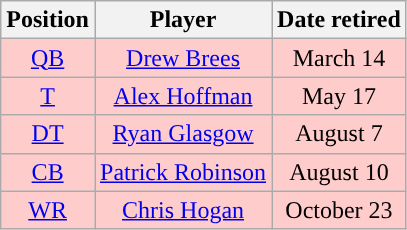<table class="wikitable" style="text-align:center">
<tr>
<th>Position</th>
<th>Player</th>
<th>Date retired</th>
</tr>
<tr style="background:#fcc">
<td><a href='#'>QB</a></td>
<td><a href='#'>Drew Brees</a></td>
<td>March 14</td>
</tr>
<tr style="background:#fcc">
<td><a href='#'>T</a></td>
<td><a href='#'>Alex Hoffman</a></td>
<td>May 17</td>
</tr>
<tr style="background:#fcc">
<td><a href='#'>DT</a></td>
<td><a href='#'>Ryan Glasgow</a></td>
<td>August 7</td>
</tr>
<tr style="background:#fcc">
<td><a href='#'>CB</a></td>
<td><a href='#'>Patrick Robinson</a></td>
<td>August 10</td>
</tr>
<tr style="background:#fcc">
<td><a href='#'>WR</a></td>
<td><a href='#'>Chris Hogan</a></td>
<td>October 23</td>
</tr>
</table>
